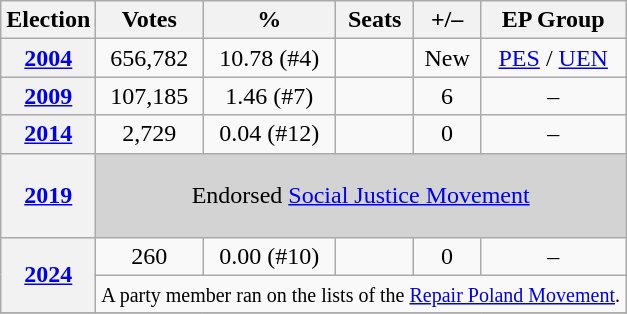<table class=wikitable style="text-align:center;">
<tr>
<th>Election</th>
<th>Votes</th>
<th>%</th>
<th>Seats</th>
<th>+/–</th>
<th>EP Group</th>
</tr>
<tr>
<th><a href='#'>2004</a></th>
<td>656,782</td>
<td>10.78 (#4)</td>
<td></td>
<td>New</td>
<td><a href='#'>PES</a> / <a href='#'>UEN</a></td>
</tr>
<tr>
<th><a href='#'>2009</a></th>
<td>107,185</td>
<td>1.46 (#7)</td>
<td></td>
<td> 6</td>
<td>–</td>
</tr>
<tr>
<th><a href='#'>2014</a></th>
<td>2,729</td>
<td>0.04 (#12)</td>
<td></td>
<td> 0</td>
<td>–</td>
</tr>
<tr style=height:3.5em>
<th><a href='#'>2019</a></th>
<td colspan="5" style="background:lightgrey;">Endorsed <a href='#'>Social Justice Movement</a></td>
</tr>
<tr>
<th rowspan="2"><a href='#'>2024</a></th>
<td>260</td>
<td>0.00 (#10)</td>
<td></td>
<td> 0</td>
<td>–</td>
</tr>
<tr>
<td colspan="5"><small>A party member ran on the lists of the <a href='#'>Repair Poland Movement</a>.</small></td>
</tr>
<tr>
</tr>
</table>
